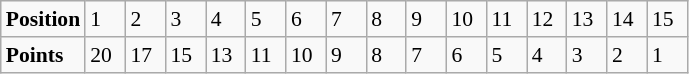<table class="wikitable" style="font-size: 90%;">
<tr>
<td><strong>Position</strong></td>
<td width=20>1</td>
<td width=20>2</td>
<td width=20>3</td>
<td width=20>4</td>
<td width=20>5</td>
<td width=20>6</td>
<td width=20>7</td>
<td width=20>8</td>
<td width=20>9</td>
<td width=20>10</td>
<td width=20>11</td>
<td width=20>12</td>
<td width=20>13</td>
<td width=20>14</td>
<td width=20>15</td>
</tr>
<tr>
<td><strong>Points</strong></td>
<td>20</td>
<td>17</td>
<td>15</td>
<td>13</td>
<td>11</td>
<td>10</td>
<td>9</td>
<td>8</td>
<td>7</td>
<td>6</td>
<td>5</td>
<td>4</td>
<td>3</td>
<td>2</td>
<td>1</td>
</tr>
</table>
